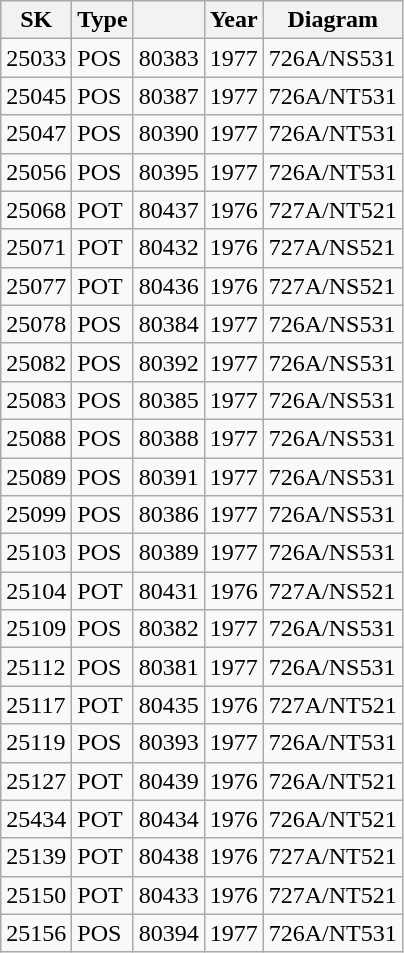<table class="wikitable">
<tr>
<th>SK</th>
<th>Type</th>
<th></th>
<th>Year</th>
<th>Diagram</th>
</tr>
<tr>
<td>25033</td>
<td>POS</td>
<td>80383</td>
<td>1977</td>
<td>726A/NS531</td>
</tr>
<tr>
<td>25045</td>
<td>POS</td>
<td>80387</td>
<td>1977</td>
<td>726A/NT531</td>
</tr>
<tr>
<td>25047</td>
<td>POS</td>
<td>80390</td>
<td>1977</td>
<td>726A/NT531</td>
</tr>
<tr>
<td>25056</td>
<td>POS</td>
<td>80395</td>
<td>1977</td>
<td>726A/NT531</td>
</tr>
<tr>
<td>25068</td>
<td>POT</td>
<td>80437</td>
<td>1976</td>
<td>727A/NT521</td>
</tr>
<tr>
<td>25071</td>
<td>POT</td>
<td>80432</td>
<td>1976</td>
<td>727A/NS521</td>
</tr>
<tr>
<td>25077</td>
<td>POT</td>
<td>80436</td>
<td>1976</td>
<td>727A/NS521</td>
</tr>
<tr>
<td>25078</td>
<td>POS</td>
<td>80384</td>
<td>1977</td>
<td>726A/NS531</td>
</tr>
<tr>
<td>25082</td>
<td>POS</td>
<td>80392</td>
<td>1977</td>
<td>726A/NS531</td>
</tr>
<tr>
<td>25083</td>
<td>POS</td>
<td>80385</td>
<td>1977</td>
<td>726A/NS531</td>
</tr>
<tr>
<td>25088</td>
<td>POS</td>
<td>80388</td>
<td>1977</td>
<td>726A/NS531</td>
</tr>
<tr>
<td>25089</td>
<td>POS</td>
<td>80391</td>
<td>1977</td>
<td>726A/NS531</td>
</tr>
<tr>
<td>25099</td>
<td>POS</td>
<td>80386</td>
<td>1977</td>
<td>726A/NS531</td>
</tr>
<tr>
<td>25103</td>
<td>POS</td>
<td>80389</td>
<td>1977</td>
<td>726A/NS531</td>
</tr>
<tr>
<td>25104</td>
<td>POT</td>
<td>80431</td>
<td>1976</td>
<td>727A/NS521</td>
</tr>
<tr>
<td>25109</td>
<td>POS</td>
<td>80382</td>
<td>1977</td>
<td>726A/NS531</td>
</tr>
<tr>
<td>25112</td>
<td>POS</td>
<td>80381</td>
<td>1977</td>
<td>726A/NS531</td>
</tr>
<tr>
<td>25117</td>
<td>POT</td>
<td>80435</td>
<td>1976</td>
<td>727A/NT521</td>
</tr>
<tr>
<td>25119</td>
<td>POS</td>
<td>80393</td>
<td>1977</td>
<td>726A/NT531</td>
</tr>
<tr>
<td>25127</td>
<td>POT</td>
<td>80439</td>
<td>1976</td>
<td>726A/NT521</td>
</tr>
<tr>
<td>25434</td>
<td>POT</td>
<td>80434</td>
<td>1976</td>
<td>726A/NT521</td>
</tr>
<tr>
<td>25139</td>
<td>POT</td>
<td>80438</td>
<td>1976</td>
<td>727A/NT521</td>
</tr>
<tr>
<td>25150</td>
<td>POT</td>
<td>80433</td>
<td>1976</td>
<td>727A/NT521</td>
</tr>
<tr>
<td>25156</td>
<td>POS</td>
<td>80394</td>
<td>1977</td>
<td>726A/NT531</td>
</tr>
</table>
